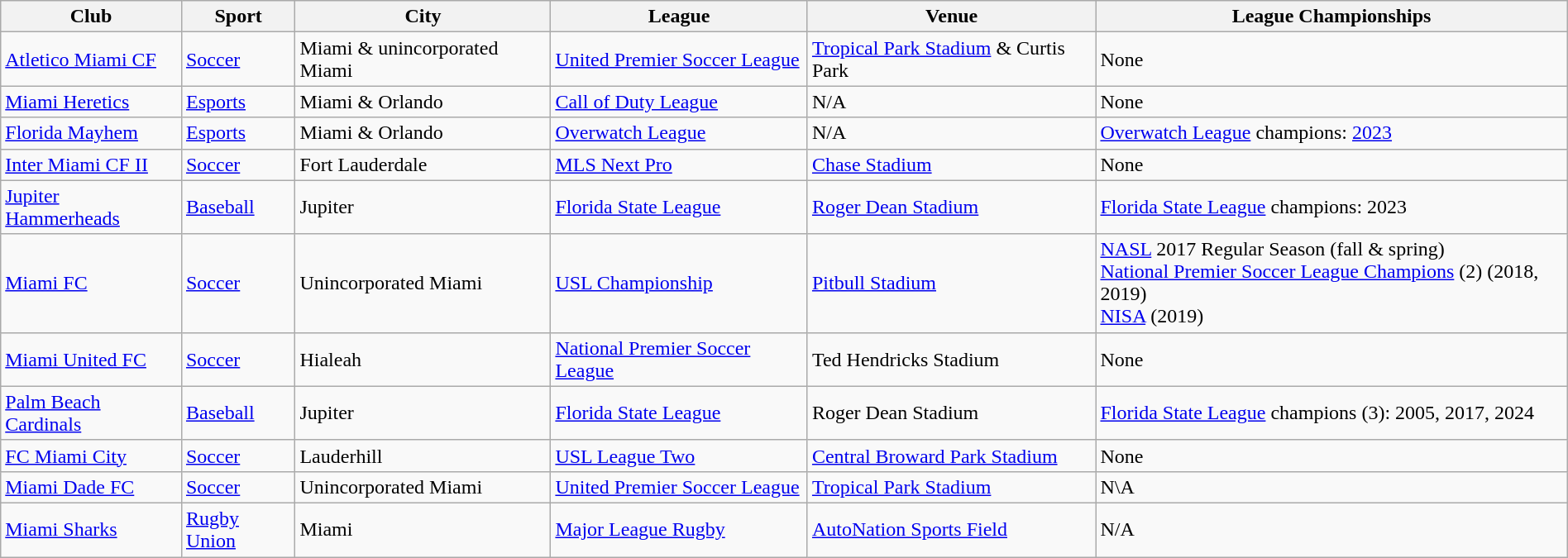<table class="wikitable" style="margin:0 auto; width:100%;">
<tr>
<th>Club</th>
<th>Sport</th>
<th>City</th>
<th>League</th>
<th>Venue</th>
<th>League Championships</th>
</tr>
<tr>
<td><a href='#'>Atletico Miami CF</a></td>
<td><a href='#'>Soccer</a></td>
<td>Miami & unincorporated  Miami</td>
<td><a href='#'>United Premier Soccer League</a></td>
<td><a href='#'>Tropical Park Stadium</a> & Curtis Park</td>
<td>None</td>
</tr>
<tr>
<td><a href='#'>Miami Heretics</a></td>
<td><a href='#'>Esports</a></td>
<td>Miami & Orlando</td>
<td><a href='#'>Call of Duty League</a></td>
<td>N/A</td>
<td>None</td>
</tr>
<tr>
<td><a href='#'>Florida Mayhem</a></td>
<td><a href='#'>Esports</a></td>
<td>Miami & Orlando</td>
<td><a href='#'>Overwatch League</a></td>
<td>N/A</td>
<td><a href='#'>Overwatch League</a> champions: <a href='#'>2023</a></td>
</tr>
<tr>
<td><a href='#'>Inter Miami CF II</a></td>
<td><a href='#'>Soccer</a></td>
<td>Fort Lauderdale</td>
<td><a href='#'>MLS Next Pro</a></td>
<td><a href='#'>Chase Stadium</a></td>
<td>None</td>
</tr>
<tr>
<td><a href='#'>Jupiter Hammerheads</a></td>
<td><a href='#'>Baseball</a></td>
<td>Jupiter</td>
<td><a href='#'>Florida State League</a></td>
<td><a href='#'>Roger Dean Stadium</a></td>
<td><a href='#'>Florida State League</a> champions: 2023</td>
</tr>
<tr>
<td><a href='#'>Miami FC</a></td>
<td><a href='#'>Soccer</a></td>
<td>Unincorporated  Miami</td>
<td><a href='#'>USL Championship</a></td>
<td><a href='#'>Pitbull Stadium</a></td>
<td><a href='#'>NASL</a> 2017 Regular Season (fall & spring)<br><a href='#'>National Premier Soccer League Champions</a> (2) (2018, 2019)<br><a href='#'>NISA</a> (2019)</td>
</tr>
<tr>
<td><a href='#'>Miami United FC</a></td>
<td><a href='#'>Soccer</a></td>
<td>Hialeah</td>
<td><a href='#'>National Premier Soccer League</a></td>
<td>Ted Hendricks Stadium</td>
<td>None</td>
</tr>
<tr>
<td><a href='#'>Palm Beach Cardinals</a></td>
<td><a href='#'>Baseball</a></td>
<td>Jupiter</td>
<td><a href='#'>Florida State League</a></td>
<td>Roger Dean Stadium</td>
<td><a href='#'>Florida State League</a> champions (3): 2005, 2017, 2024</td>
</tr>
<tr>
<td><a href='#'>FC Miami City</a></td>
<td><a href='#'>Soccer</a></td>
<td>Lauderhill</td>
<td><a href='#'>USL League Two</a></td>
<td><a href='#'>Central Broward Park Stadium</a></td>
<td>None</td>
</tr>
<tr>
<td><a href='#'>Miami Dade FC</a></td>
<td><a href='#'>Soccer</a></td>
<td>Unincorporated  Miami</td>
<td><a href='#'>United Premier Soccer League</a></td>
<td><a href='#'>Tropical Park Stadium</a></td>
<td>N\A</td>
</tr>
<tr>
<td><a href='#'>Miami Sharks</a></td>
<td><a href='#'>Rugby Union</a></td>
<td>Miami</td>
<td><a href='#'>Major League Rugby</a></td>
<td><a href='#'>AutoNation Sports Field</a></td>
<td>N/A</td>
</tr>
</table>
